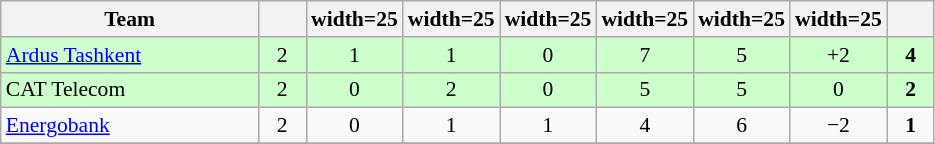<table class="wikitable" style="text-align: center; font-size: 90%;">
<tr>
<th width="165">Team</th>
<th width=25></th>
<th>width=25</th>
<th>width=25</th>
<th>width=25</th>
<th>width=25</th>
<th>width=25</th>
<th>width=25</th>
<th width=25></th>
</tr>
<tr align=center bgcolor="ccffcc">
<td style="text-align:left;"> <a href='#'>Ardus Tashkent</a></td>
<td>2</td>
<td>1</td>
<td>1</td>
<td>0</td>
<td>7</td>
<td>5</td>
<td>+2</td>
<td><strong>4</strong></td>
</tr>
<tr align=center bgcolor="ccffcc">
<td style="text-align:left;"> CAT Telecom</td>
<td>2</td>
<td>0</td>
<td>2</td>
<td>0</td>
<td>5</td>
<td>5</td>
<td>0</td>
<td><strong>2</strong></td>
</tr>
<tr align=center>
<td style="text-align:left;"> <a href='#'>Energobank</a></td>
<td>2</td>
<td>0</td>
<td>1</td>
<td>1</td>
<td>4</td>
<td>6</td>
<td>−2</td>
<td><strong>1</strong></td>
</tr>
<tr>
</tr>
</table>
